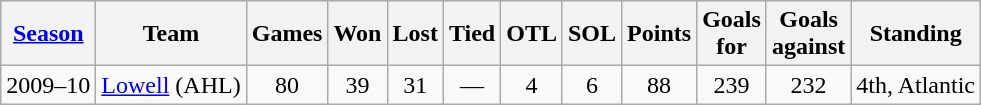<table class="wikitable" style="text-align:center">
<tr>
<th><a href='#'>Season</a></th>
<th>Team</th>
<th>Games</th>
<th>Won</th>
<th>Lost</th>
<th>Tied</th>
<th>OTL</th>
<th>SOL</th>
<th>Points</th>
<th>Goals<br>for</th>
<th>Goals<br>against</th>
<th>Standing</th>
</tr>
<tr>
<td>2009–10</td>
<td><a href='#'>Lowell</a> (AHL)</td>
<td>80</td>
<td>39</td>
<td>31</td>
<td>—</td>
<td>4</td>
<td>6</td>
<td>88</td>
<td>239</td>
<td>232</td>
<td>4th, Atlantic</td>
</tr>
</table>
